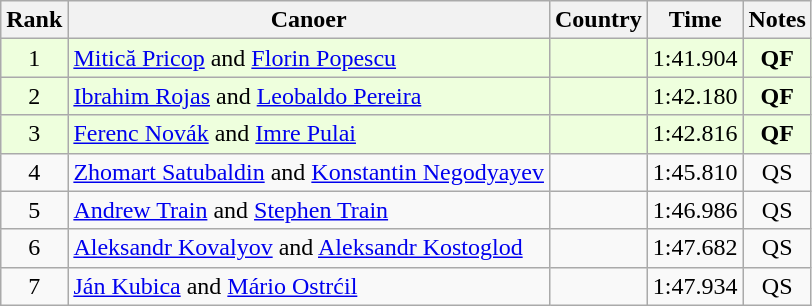<table class="wikitable sortable">
<tr>
<th>Rank</th>
<th>Canoer</th>
<th>Country</th>
<th>Time</th>
<th>Notes</th>
</tr>
<tr bgcolor = "eeffdd">
<td align="center">1</td>
<td align="left"><a href='#'>Mitică Pricop</a> and <a href='#'>Florin Popescu</a></td>
<td align="left"></td>
<td align="center">1:41.904</td>
<td align="center"><strong>QF</strong></td>
</tr>
<tr bgcolor = "eeffdd">
<td align="center">2</td>
<td align="left"><a href='#'>Ibrahim Rojas</a> and <a href='#'>Leobaldo Pereira</a></td>
<td align="left"></td>
<td align="center">1:42.180</td>
<td align="center"><strong>QF</strong></td>
</tr>
<tr bgcolor = "eeffdd">
<td align="center">3</td>
<td align="left"><a href='#'>Ferenc Novák</a> and <a href='#'>Imre Pulai</a></td>
<td align="left"></td>
<td align="center">1:42.816</td>
<td align="center"><strong>QF</strong></td>
</tr>
<tr>
<td align="center">4</td>
<td align="left"><a href='#'>Zhomart Satubaldin</a> and <a href='#'>Konstantin Negodyayev</a></td>
<td align="left"></td>
<td align="center">1:45.810</td>
<td align="center">QS</td>
</tr>
<tr>
<td align="center">5</td>
<td align="left"><a href='#'>Andrew Train</a> and <a href='#'>Stephen Train</a></td>
<td align="left"></td>
<td align="center">1:46.986</td>
<td align="center">QS</td>
</tr>
<tr>
<td align="center">6</td>
<td align="left"><a href='#'>Aleksandr Kovalyov</a> and <a href='#'>Aleksandr Kostoglod</a></td>
<td align="left"></td>
<td align="center">1:47.682</td>
<td align="center">QS</td>
</tr>
<tr>
<td align="center">7</td>
<td align="left"><a href='#'>Ján Kubica</a> and <a href='#'>Mário Ostrćil</a></td>
<td align="left"></td>
<td align="center">1:47.934</td>
<td align="center">QS</td>
</tr>
</table>
